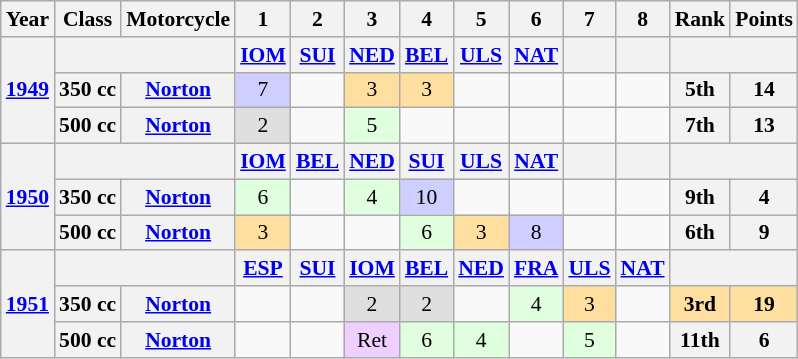<table class="wikitable" style="text-align:center; font-size:90%">
<tr>
<th>Year</th>
<th>Class</th>
<th>Motorcycle</th>
<th>1</th>
<th>2</th>
<th>3</th>
<th>4</th>
<th>5</th>
<th>6</th>
<th>7</th>
<th>8</th>
<th>Rank</th>
<th>Points</th>
</tr>
<tr>
<th rowspan=3><a href='#'>1949</a></th>
<th colspan=2></th>
<th><a href='#'>IOM</a></th>
<th><a href='#'>SUI</a></th>
<th><a href='#'>NED</a></th>
<th><a href='#'>BEL</a></th>
<th><a href='#'>ULS</a></th>
<th><a href='#'>NAT</a></th>
<th></th>
<th></th>
<th colspan=2></th>
</tr>
<tr>
<th>350 cc</th>
<th><a href='#'>Norton</a></th>
<td style="background:#cfcfff;">7</td>
<td></td>
<td style="background:#FFDF9F;">3</td>
<td style="background:#FFDF9F;">3</td>
<td></td>
<td></td>
<td></td>
<td></td>
<th>5th</th>
<th>14</th>
</tr>
<tr>
<th>500 cc</th>
<th><a href='#'>Norton</a></th>
<td style="background:#DFDFDF;">2</td>
<td></td>
<td style="background:#DFFFDF;">5</td>
<td></td>
<td></td>
<td></td>
<td></td>
<td></td>
<th>7th</th>
<th>13</th>
</tr>
<tr>
<th rowspan=3><a href='#'>1950</a></th>
<th colspan=2></th>
<th><a href='#'>IOM</a></th>
<th><a href='#'>BEL</a></th>
<th><a href='#'>NED</a></th>
<th><a href='#'>SUI</a></th>
<th><a href='#'>ULS</a></th>
<th><a href='#'>NAT</a></th>
<th></th>
<th></th>
<th colspan=2></th>
</tr>
<tr>
<th>350 cc</th>
<th><a href='#'>Norton</a></th>
<td style="background:#DFFFDF;">6</td>
<td></td>
<td style="background:#DFFFDF;">4</td>
<td style="background:#cfcfff;">10</td>
<td></td>
<td></td>
<td></td>
<td></td>
<th>9th</th>
<th>4</th>
</tr>
<tr>
<th>500 cc</th>
<th><a href='#'>Norton</a></th>
<td style="background:#FFDF9F;">3</td>
<td></td>
<td></td>
<td style="background:#DFFFDF;">6</td>
<td style="background:#FFDF9F;">3</td>
<td style="background:#cfcfff;">8</td>
<td></td>
<td></td>
<th>6th</th>
<th>9</th>
</tr>
<tr>
<th rowspan=3><a href='#'>1951</a></th>
<th colspan=2></th>
<th><a href='#'>ESP</a></th>
<th><a href='#'>SUI</a></th>
<th><a href='#'>IOM</a></th>
<th><a href='#'>BEL</a></th>
<th><a href='#'>NED</a></th>
<th><a href='#'>FRA</a></th>
<th><a href='#'>ULS</a></th>
<th><a href='#'>NAT</a></th>
<th colspan=2></th>
</tr>
<tr>
<th>350 cc</th>
<th><a href='#'>Norton</a></th>
<td></td>
<td></td>
<td style="background:#DFDFDF;">2</td>
<td style="background:#DFDFDF;">2</td>
<td></td>
<td style="background:#DFFFDF;">4</td>
<td style="background:#FFDF9F;">3</td>
<td></td>
<td style="background:#FFDF9F;"><strong>3rd</strong></td>
<td style="background:#FFDF9F;"><strong>19</strong></td>
</tr>
<tr>
<th>500 cc</th>
<th><a href='#'>Norton</a></th>
<td></td>
<td></td>
<td style="background:#efcfff;">Ret</td>
<td style="background:#DFFFDF;">6</td>
<td style="background:#DFFFDF;">4</td>
<td></td>
<td style="background:#DFFFDF;">5</td>
<td></td>
<th>11th</th>
<th>6</th>
</tr>
</table>
